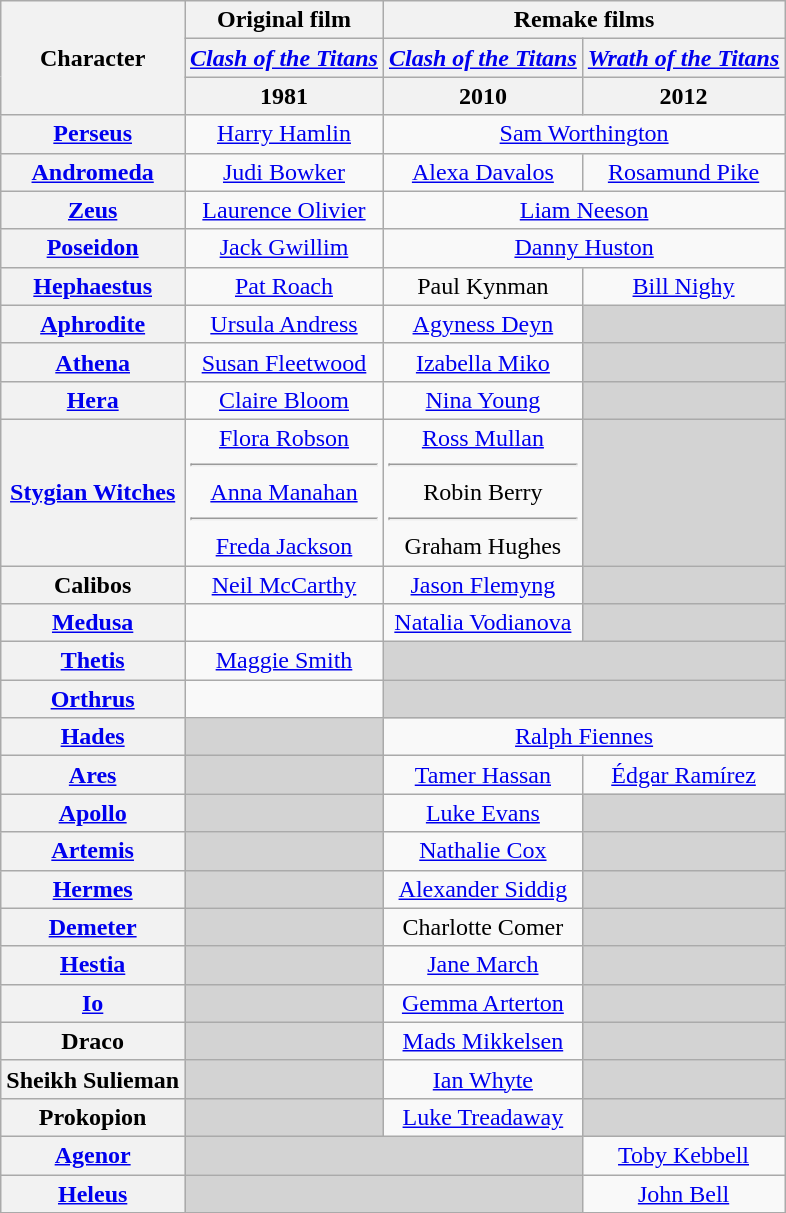<table class="wikitable" style="text-align:center">
<tr>
<th rowspan="3">Character</th>
<th>Original film</th>
<th colspan="2">Remake films</th>
</tr>
<tr>
<th><em><a href='#'>Clash of the Titans</a></em></th>
<th><em><a href='#'>Clash of the Titans</a></em></th>
<th><em><a href='#'>Wrath of the Titans</a></em></th>
</tr>
<tr>
<th>1981</th>
<th>2010</th>
<th>2012</th>
</tr>
<tr>
<th><a href='#'>Perseus</a></th>
<td><a href='#'>Harry Hamlin</a></td>
<td colspan="2"><a href='#'>Sam Worthington</a></td>
</tr>
<tr>
<th><a href='#'>Andromeda</a></th>
<td><a href='#'>Judi Bowker</a></td>
<td><a href='#'>Alexa Davalos</a></td>
<td><a href='#'>Rosamund Pike</a></td>
</tr>
<tr>
<th><a href='#'>Zeus</a></th>
<td><a href='#'>Laurence Olivier</a></td>
<td colspan="2"><a href='#'>Liam Neeson</a></td>
</tr>
<tr>
<th><a href='#'>Poseidon</a></th>
<td><a href='#'>Jack Gwillim</a></td>
<td colspan="2"><a href='#'>Danny Huston</a></td>
</tr>
<tr>
<th><a href='#'>Hephaestus</a></th>
<td><a href='#'>Pat Roach</a></td>
<td>Paul Kynman</td>
<td><a href='#'>Bill Nighy</a></td>
</tr>
<tr>
<th><a href='#'>Aphrodite</a></th>
<td><a href='#'>Ursula Andress</a></td>
<td><a href='#'>Agyness Deyn</a></td>
<td style="background:lightgrey;"> </td>
</tr>
<tr>
<th><a href='#'>Athena</a></th>
<td><a href='#'>Susan Fleetwood</a></td>
<td><a href='#'>Izabella Miko</a></td>
<td style="background:lightgrey;"> </td>
</tr>
<tr>
<th><a href='#'>Hera</a></th>
<td><a href='#'>Claire Bloom</a></td>
<td><a href='#'>Nina Young</a></td>
<td style="background:lightgrey;"> </td>
</tr>
<tr>
<th><a href='#'>Stygian Witches</a></th>
<td><a href='#'>Flora Robson</a><hr><a href='#'>Anna Manahan</a><hr><a href='#'>Freda Jackson</a></td>
<td><a href='#'>Ross Mullan</a><hr>Robin Berry<hr>Graham Hughes</td>
<td style="background:lightgrey;"> </td>
</tr>
<tr>
<th>Calibos</th>
<td><a href='#'>Neil McCarthy</a></td>
<td><a href='#'>Jason Flemyng</a></td>
<td style="background:lightgrey;"> </td>
</tr>
<tr>
<th><a href='#'>Medusa</a></th>
<td></td>
<td><a href='#'>Natalia Vodianova</a></td>
<td style="background:lightgrey;"> </td>
</tr>
<tr>
<th><a href='#'>Thetis</a></th>
<td><a href='#'>Maggie Smith</a></td>
<td colspan="2" style="background:lightgrey;"> </td>
</tr>
<tr>
<th><a href='#'>Orthrus</a></th>
<td></td>
<td colspan="2" style="background:lightgrey;"> </td>
</tr>
<tr>
<th><a href='#'>Hades</a></th>
<td style="background:lightgrey;"> </td>
<td colspan="2"><a href='#'>Ralph Fiennes</a></td>
</tr>
<tr>
<th><a href='#'>Ares</a></th>
<td style="background:lightgrey;"> </td>
<td><a href='#'>Tamer Hassan</a></td>
<td><a href='#'>Édgar Ramírez</a></td>
</tr>
<tr>
<th><a href='#'>Apollo</a></th>
<td style="background:lightgrey;"> </td>
<td><a href='#'>Luke Evans</a></td>
<td style="background:lightgrey;"> </td>
</tr>
<tr>
<th><a href='#'>Artemis</a></th>
<td style="background:lightgrey;"> </td>
<td><a href='#'>Nathalie Cox</a></td>
<td style="background:lightgrey;"> </td>
</tr>
<tr>
<th><a href='#'>Hermes</a></th>
<td style="background:lightgrey;"> </td>
<td><a href='#'>Alexander Siddig</a></td>
<td style="background:lightgrey;"> </td>
</tr>
<tr>
<th><a href='#'>Demeter</a></th>
<td style="background:lightgrey;"> </td>
<td>Charlotte Comer</td>
<td style="background:lightgrey;"> </td>
</tr>
<tr>
<th><a href='#'>Hestia</a></th>
<td style="background:lightgrey;"> </td>
<td><a href='#'>Jane March</a></td>
<td style="background:lightgrey;"> </td>
</tr>
<tr>
<th><a href='#'>Io</a></th>
<td style="background:lightgrey;"> </td>
<td><a href='#'>Gemma Arterton</a></td>
<td style="background:lightgrey;"> </td>
</tr>
<tr>
<th>Draco</th>
<td style="background:lightgrey;"> </td>
<td><a href='#'>Mads Mikkelsen</a></td>
<td style="background:lightgrey;"> </td>
</tr>
<tr>
<th>Sheikh Sulieman</th>
<td style="background:lightgrey;"> </td>
<td><a href='#'>Ian Whyte</a></td>
<td style="background:lightgrey;"> </td>
</tr>
<tr>
<th>Prokopion</th>
<td style="background:lightgrey;"> </td>
<td><a href='#'>Luke Treadaway</a></td>
<td style="background:lightgrey;"> </td>
</tr>
<tr>
<th><a href='#'>Agenor</a></th>
<td colspan="2" style="background:lightgrey;"> </td>
<td><a href='#'>Toby Kebbell</a></td>
</tr>
<tr>
<th><a href='#'>Heleus</a></th>
<td colspan="2" style="background:lightgrey;"> </td>
<td><a href='#'>John Bell</a></td>
</tr>
<tr>
</tr>
</table>
